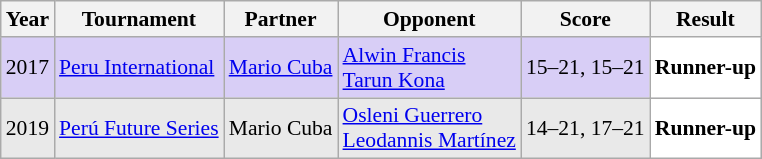<table class="sortable wikitable" style="font-size: 90%;">
<tr>
<th>Year</th>
<th>Tournament</th>
<th>Partner</th>
<th>Opponent</th>
<th>Score</th>
<th>Result</th>
</tr>
<tr style="background:#D8CEF6">
<td align="center">2017</td>
<td align="left"><a href='#'>Peru International</a></td>
<td align="left"> <a href='#'>Mario Cuba</a></td>
<td align="left"> <a href='#'>Alwin Francis</a><br> <a href='#'>Tarun Kona</a></td>
<td align="left">15–21, 15–21</td>
<td style="text-align:left; background:white"> <strong>Runner-up</strong></td>
</tr>
<tr style="background:#E9E9E9">
<td align="center">2019</td>
<td align="left"><a href='#'>Perú Future Series</a></td>
<td align="left"> Mario Cuba</td>
<td align="left"> <a href='#'>Osleni Guerrero</a><br> <a href='#'>Leodannis Martínez</a></td>
<td align="left">14–21, 17–21</td>
<td style="text-align:left; background:white"> <strong>Runner-up</strong></td>
</tr>
</table>
